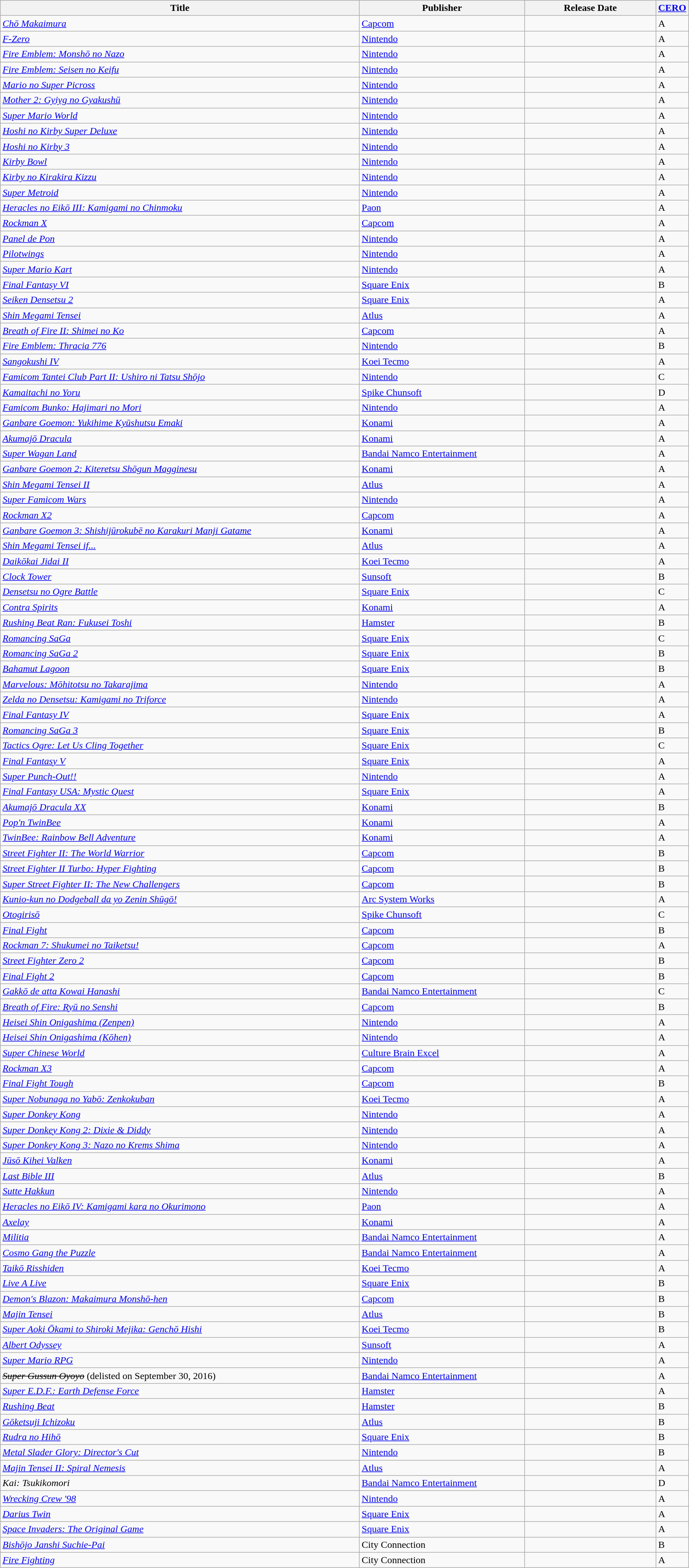<table class="wikitable sortable" style="width:90%">
<tr>
<th width="55%">Title</th>
<th width="25%">Publisher</th>
<th width="20%">Release Date</th>
<th width="10%"><a href='#'>CERO</a></th>
</tr>
<tr>
<td><em><a href='#'>Chō Makaimura</a></em></td>
<td><a href='#'>Capcom</a></td>
<td></td>
<td>A</td>
</tr>
<tr>
<td><em><a href='#'>F-Zero</a></em></td>
<td><a href='#'>Nintendo</a></td>
<td></td>
<td>A</td>
</tr>
<tr>
<td><em><a href='#'>Fire Emblem: Monshō no Nazo</a></em></td>
<td><a href='#'>Nintendo</a></td>
<td></td>
<td>A</td>
</tr>
<tr>
<td><em><a href='#'>Fire Emblem: Seisen no Keifu</a></em></td>
<td><a href='#'>Nintendo</a></td>
<td></td>
<td>A</td>
</tr>
<tr>
<td><em><a href='#'>Mario no Super Picross</a></em></td>
<td><a href='#'>Nintendo</a></td>
<td></td>
<td>A</td>
</tr>
<tr>
<td><em><a href='#'>Mother 2: Gyiyg no Gyakushū</a></em></td>
<td><a href='#'>Nintendo</a></td>
<td></td>
<td>A</td>
</tr>
<tr>
<td><em><a href='#'>Super Mario World</a></em></td>
<td><a href='#'>Nintendo</a></td>
<td></td>
<td>A</td>
</tr>
<tr>
<td><em><a href='#'>Hoshi no Kirby Super Deluxe</a></em></td>
<td><a href='#'>Nintendo</a></td>
<td></td>
<td>A</td>
</tr>
<tr>
<td><em><a href='#'>Hoshi no Kirby 3</a></em></td>
<td><a href='#'>Nintendo</a></td>
<td></td>
<td>A</td>
</tr>
<tr>
<td><em><a href='#'>Kirby Bowl</a></em></td>
<td><a href='#'>Nintendo</a></td>
<td></td>
<td>A</td>
</tr>
<tr>
<td><em><a href='#'>Kirby no Kirakira Kizzu</a></em></td>
<td><a href='#'>Nintendo</a></td>
<td></td>
<td>A</td>
</tr>
<tr>
<td><em><a href='#'>Super Metroid</a></em></td>
<td><a href='#'>Nintendo</a></td>
<td></td>
<td>A</td>
</tr>
<tr>
<td><em><a href='#'>Heracles no Eikō III: Kamigami no Chinmoku</a></em></td>
<td><a href='#'>Paon</a></td>
<td></td>
<td>A</td>
</tr>
<tr>
<td><em><a href='#'>Rockman X</a></em></td>
<td><a href='#'>Capcom</a></td>
<td></td>
<td>A</td>
</tr>
<tr>
<td><em><a href='#'>Panel de Pon</a></em></td>
<td><a href='#'>Nintendo</a></td>
<td></td>
<td>A</td>
</tr>
<tr>
<td><em><a href='#'>Pilotwings</a></em></td>
<td><a href='#'>Nintendo</a></td>
<td></td>
<td>A</td>
</tr>
<tr>
<td><em><a href='#'>Super Mario Kart</a></em></td>
<td><a href='#'>Nintendo</a></td>
<td></td>
<td>A</td>
</tr>
<tr>
<td><em><a href='#'>Final Fantasy VI</a></em></td>
<td><a href='#'>Square Enix</a></td>
<td></td>
<td>B</td>
</tr>
<tr>
<td><em><a href='#'>Seiken Densetsu 2</a></em></td>
<td><a href='#'>Square Enix</a></td>
<td></td>
<td>A</td>
</tr>
<tr>
<td><em><a href='#'>Shin Megami Tensei</a></em></td>
<td><a href='#'>Atlus</a></td>
<td></td>
<td>A</td>
</tr>
<tr>
<td><em><a href='#'>Breath of Fire II: Shimei no Ko</a></em></td>
<td><a href='#'>Capcom</a></td>
<td></td>
<td>A</td>
</tr>
<tr>
<td><em><a href='#'>Fire Emblem: Thracia 776</a></em></td>
<td><a href='#'>Nintendo</a></td>
<td></td>
<td>B</td>
</tr>
<tr>
<td><em><a href='#'>Sangokushi IV</a></em></td>
<td><a href='#'>Koei Tecmo</a></td>
<td></td>
<td>A</td>
</tr>
<tr>
<td><em><a href='#'>Famicom Tantei Club Part II: Ushiro ni Tatsu Shōjo</a></em></td>
<td><a href='#'>Nintendo</a></td>
<td></td>
<td>C</td>
</tr>
<tr>
<td><em><a href='#'>Kamaitachi no Yoru</a></em></td>
<td><a href='#'>Spike Chunsoft</a></td>
<td></td>
<td>D</td>
</tr>
<tr>
<td><em><a href='#'>Famicom Bunko: Hajimari no Mori</a></em></td>
<td><a href='#'>Nintendo</a></td>
<td></td>
<td>A</td>
</tr>
<tr>
<td><em><a href='#'>Ganbare Goemon: Yukihime Kyūshutsu Emaki</a></em></td>
<td><a href='#'>Konami</a></td>
<td></td>
<td>A</td>
</tr>
<tr>
<td><em><a href='#'>Akumajō Dracula</a></em></td>
<td><a href='#'>Konami</a></td>
<td></td>
<td>A</td>
</tr>
<tr>
<td><em><a href='#'>Super Wagan Land</a></em></td>
<td><a href='#'>Bandai Namco Entertainment</a></td>
<td></td>
<td>A</td>
</tr>
<tr>
<td><em><a href='#'>Ganbare Goemon 2: Kiteretsu Shōgun Magginesu</a></em></td>
<td><a href='#'>Konami</a></td>
<td></td>
<td>A</td>
</tr>
<tr>
<td><em><a href='#'>Shin Megami Tensei II</a></em></td>
<td><a href='#'>Atlus</a></td>
<td></td>
<td>A</td>
</tr>
<tr>
<td><em><a href='#'>Super Famicom Wars</a></em></td>
<td><a href='#'>Nintendo</a></td>
<td></td>
<td>A</td>
</tr>
<tr>
<td><em><a href='#'>Rockman X2</a></em></td>
<td><a href='#'>Capcom</a></td>
<td></td>
<td>A</td>
</tr>
<tr>
<td><em><a href='#'>Ganbare Goemon 3: Shishijūrokubē no Karakuri Manji Gatame</a></em></td>
<td><a href='#'>Konami</a></td>
<td></td>
<td>A</td>
</tr>
<tr>
<td><em><a href='#'>Shin Megami Tensei if...</a></em></td>
<td><a href='#'>Atlus</a></td>
<td></td>
<td>A</td>
</tr>
<tr>
<td><em><a href='#'>Daikōkai Jidai II</a></em></td>
<td><a href='#'>Koei Tecmo</a></td>
<td></td>
<td>A</td>
</tr>
<tr>
<td><em><a href='#'>Clock Tower</a></em></td>
<td><a href='#'>Sunsoft</a></td>
<td></td>
<td>B</td>
</tr>
<tr>
<td><em><a href='#'>Densetsu no Ogre Battle</a></em></td>
<td><a href='#'>Square Enix</a></td>
<td></td>
<td>C</td>
</tr>
<tr>
<td><em><a href='#'>Contra Spirits</a></em></td>
<td><a href='#'>Konami</a></td>
<td></td>
<td>A</td>
</tr>
<tr>
<td><em><a href='#'>Rushing Beat Ran: Fukusei Toshi</a></em></td>
<td><a href='#'>Hamster</a></td>
<td></td>
<td>B</td>
</tr>
<tr>
<td><em><a href='#'>Romancing SaGa</a></em></td>
<td><a href='#'>Square Enix</a></td>
<td></td>
<td>C</td>
</tr>
<tr>
<td><em><a href='#'>Romancing SaGa 2</a></em></td>
<td><a href='#'>Square Enix</a></td>
<td></td>
<td>B</td>
</tr>
<tr>
<td><em><a href='#'>Bahamut Lagoon</a></em></td>
<td><a href='#'>Square Enix</a></td>
<td></td>
<td>B</td>
</tr>
<tr>
<td><em><a href='#'>Marvelous: Mōhitotsu no Takarajima</a></em></td>
<td><a href='#'>Nintendo</a></td>
<td></td>
<td>A</td>
</tr>
<tr>
<td><em><a href='#'>Zelda no Densetsu: Kamigami no Triforce</a></em></td>
<td><a href='#'>Nintendo</a></td>
<td></td>
<td>A</td>
</tr>
<tr>
<td><em><a href='#'>Final Fantasy IV</a></em></td>
<td><a href='#'>Square Enix</a></td>
<td></td>
<td>A</td>
</tr>
<tr>
<td><em><a href='#'>Romancing SaGa 3</a></em></td>
<td><a href='#'>Square Enix</a></td>
<td></td>
<td>B</td>
</tr>
<tr>
<td><em><a href='#'>Tactics Ogre: Let Us Cling Together</a></em></td>
<td><a href='#'>Square Enix</a></td>
<td></td>
<td>C</td>
</tr>
<tr>
<td><em><a href='#'>Final Fantasy V</a></em></td>
<td><a href='#'>Square Enix</a></td>
<td></td>
<td>A</td>
</tr>
<tr>
<td><em><a href='#'>Super Punch-Out!!</a></em></td>
<td><a href='#'>Nintendo</a></td>
<td></td>
<td>A</td>
</tr>
<tr>
<td><em><a href='#'>Final Fantasy USA: Mystic Quest</a></em></td>
<td><a href='#'>Square Enix</a></td>
<td></td>
<td>A</td>
</tr>
<tr>
<td><em><a href='#'>Akumajō Dracula XX</a></em></td>
<td><a href='#'>Konami</a></td>
<td></td>
<td>B</td>
</tr>
<tr>
<td><em><a href='#'>Pop'n TwinBee</a></em></td>
<td><a href='#'>Konami</a></td>
<td></td>
<td>A</td>
</tr>
<tr>
<td><em><a href='#'>TwinBee: Rainbow Bell Adventure</a></em></td>
<td><a href='#'>Konami</a></td>
<td></td>
<td>A</td>
</tr>
<tr>
<td><em><a href='#'>Street Fighter II: The World Warrior</a></em></td>
<td><a href='#'>Capcom</a></td>
<td></td>
<td>B</td>
</tr>
<tr>
<td><em><a href='#'>Street Fighter II Turbo: Hyper Fighting</a></em></td>
<td><a href='#'>Capcom</a></td>
<td></td>
<td>B</td>
</tr>
<tr>
<td><em><a href='#'>Super Street Fighter II: The New Challengers</a></em></td>
<td><a href='#'>Capcom</a></td>
<td></td>
<td>B</td>
</tr>
<tr>
<td><em><a href='#'>Kunio-kun no Dodgeball da yo Zenin Shūgō!</a></em></td>
<td><a href='#'>Arc System Works</a></td>
<td></td>
<td>A</td>
</tr>
<tr>
<td><em><a href='#'>Otogirisō</a></em></td>
<td><a href='#'>Spike Chunsoft</a></td>
<td></td>
<td>C</td>
</tr>
<tr>
<td><em><a href='#'>Final Fight</a></em></td>
<td><a href='#'>Capcom</a></td>
<td></td>
<td>B</td>
</tr>
<tr>
<td><em><a href='#'>Rockman 7: Shukumei no Taiketsu!</a></em></td>
<td><a href='#'>Capcom</a></td>
<td></td>
<td>A</td>
</tr>
<tr>
<td><em><a href='#'>Street Fighter Zero 2</a></em></td>
<td><a href='#'>Capcom</a></td>
<td></td>
<td>B</td>
</tr>
<tr>
<td><em><a href='#'>Final Fight 2</a></em></td>
<td><a href='#'>Capcom</a></td>
<td></td>
<td>B</td>
</tr>
<tr>
<td><em><a href='#'>Gakkō de atta Kowai Hanashi</a></em></td>
<td><a href='#'>Bandai Namco Entertainment</a></td>
<td></td>
<td>C</td>
</tr>
<tr>
<td><em><a href='#'>Breath of Fire: Ryū no Senshi</a></em></td>
<td><a href='#'>Capcom</a></td>
<td></td>
<td>B</td>
</tr>
<tr>
<td><em><a href='#'>Heisei Shin Onigashima (Zenpen)</a></em></td>
<td><a href='#'>Nintendo</a></td>
<td></td>
<td>A</td>
</tr>
<tr>
<td><em><a href='#'>Heisei Shin Onigashima (Kōhen)</a></em></td>
<td><a href='#'>Nintendo</a></td>
<td></td>
<td>A</td>
</tr>
<tr>
<td><em><a href='#'>Super Chinese World</a></em></td>
<td><a href='#'>Culture Brain Excel</a></td>
<td></td>
<td>A</td>
</tr>
<tr>
<td><em><a href='#'>Rockman X3</a></em></td>
<td><a href='#'>Capcom</a></td>
<td></td>
<td>A</td>
</tr>
<tr>
<td><em><a href='#'>Final Fight Tough</a></em></td>
<td><a href='#'>Capcom</a></td>
<td></td>
<td>B</td>
</tr>
<tr>
<td><em><a href='#'>Super Nobunaga no Yabō: Zenkokuban</a></em></td>
<td><a href='#'>Koei Tecmo</a></td>
<td></td>
<td>A</td>
</tr>
<tr>
<td><em><a href='#'>Super Donkey Kong</a></em></td>
<td><a href='#'>Nintendo</a></td>
<td></td>
<td>A</td>
</tr>
<tr>
<td><em><a href='#'>Super Donkey Kong 2: Dixie & Diddy</a></em></td>
<td><a href='#'>Nintendo</a></td>
<td></td>
<td>A</td>
</tr>
<tr>
<td><em><a href='#'>Super Donkey Kong 3: Nazo no Krems Shima</a></em></td>
<td><a href='#'>Nintendo</a></td>
<td></td>
<td>A</td>
</tr>
<tr>
<td><em><a href='#'>Jūsō Kihei Valken</a></em></td>
<td><a href='#'>Konami</a></td>
<td></td>
<td>A</td>
</tr>
<tr>
<td><em><a href='#'>Last Bible III</a></em></td>
<td><a href='#'>Atlus</a></td>
<td></td>
<td>B</td>
</tr>
<tr>
<td><em><a href='#'>Sutte Hakkun</a></em></td>
<td><a href='#'>Nintendo</a></td>
<td></td>
<td>A</td>
</tr>
<tr>
<td><em><a href='#'>Heracles no Eikō IV: Kamigami kara no Okurimono</a></em></td>
<td><a href='#'>Paon</a></td>
<td></td>
<td>A</td>
</tr>
<tr>
<td><em><a href='#'>Axelay</a></em></td>
<td><a href='#'>Konami</a></td>
<td></td>
<td>A</td>
</tr>
<tr>
<td><em><a href='#'>Militia</a></em></td>
<td><a href='#'>Bandai Namco Entertainment</a></td>
<td></td>
<td>A</td>
</tr>
<tr>
<td><em><a href='#'>Cosmo Gang the Puzzle</a></em></td>
<td><a href='#'>Bandai Namco Entertainment</a></td>
<td></td>
<td>A</td>
</tr>
<tr>
<td><em><a href='#'>Taikō Risshiden</a></em></td>
<td><a href='#'>Koei Tecmo</a></td>
<td></td>
<td>A</td>
</tr>
<tr>
<td><em><a href='#'>Live A Live</a></em></td>
<td><a href='#'>Square Enix</a></td>
<td></td>
<td>B</td>
</tr>
<tr>
<td><em><a href='#'>Demon's Blazon: Makaimura Monshō-hen</a></em></td>
<td><a href='#'>Capcom</a></td>
<td></td>
<td>B</td>
</tr>
<tr>
<td><em><a href='#'>Majin Tensei</a></em></td>
<td><a href='#'>Atlus</a></td>
<td></td>
<td>B</td>
</tr>
<tr>
<td><em><a href='#'>Super Aoki Ōkami to Shiroki Mejika: Genchō Hishi</a></em></td>
<td><a href='#'>Koei Tecmo</a></td>
<td></td>
<td>B</td>
</tr>
<tr>
<td><em><a href='#'>Albert Odyssey</a></em></td>
<td><a href='#'>Sunsoft</a></td>
<td></td>
<td>A</td>
</tr>
<tr>
<td><em><a href='#'>Super Mario RPG</a></em></td>
<td><a href='#'>Nintendo</a></td>
<td></td>
<td>A</td>
</tr>
<tr>
<td><em><s>Super Gussun Oyoyo</s></em> (delisted on September 30, 2016)</td>
<td><a href='#'>Bandai Namco Entertainment</a></td>
<td></td>
<td>A</td>
</tr>
<tr>
<td><em><a href='#'>Super E.D.F.: Earth Defense Force</a></em></td>
<td><a href='#'>Hamster</a></td>
<td></td>
<td>A</td>
</tr>
<tr>
<td><em><a href='#'>Rushing Beat</a></em></td>
<td><a href='#'>Hamster</a></td>
<td></td>
<td>B</td>
</tr>
<tr>
<td><em><a href='#'>Gōketsuji Ichizoku</a></em></td>
<td><a href='#'>Atlus</a></td>
<td></td>
<td>B</td>
</tr>
<tr>
<td><em><a href='#'>Rudra no Hihō</a></em></td>
<td><a href='#'>Square Enix</a></td>
<td></td>
<td>B</td>
</tr>
<tr>
<td><em><a href='#'>Metal Slader Glory: Director's Cut</a></em></td>
<td><a href='#'>Nintendo</a></td>
<td></td>
<td>B</td>
</tr>
<tr>
<td><em><a href='#'>Majin Tensei II: Spiral Nemesis</a></em></td>
<td><a href='#'>Atlus</a></td>
<td></td>
<td>A</td>
</tr>
<tr>
<td><em>Kai: Tsukikomori</em></td>
<td><a href='#'>Bandai Namco Entertainment</a></td>
<td></td>
<td>D</td>
</tr>
<tr>
<td><em><a href='#'>Wrecking Crew '98</a></em></td>
<td><a href='#'>Nintendo</a></td>
<td></td>
<td>A</td>
</tr>
<tr>
<td><em><a href='#'>Darius Twin</a></em></td>
<td><a href='#'>Square Enix</a></td>
<td></td>
<td>A</td>
</tr>
<tr>
<td><em><a href='#'>Space Invaders: The Original Game</a></em></td>
<td><a href='#'>Square Enix</a></td>
<td></td>
<td>A</td>
</tr>
<tr>
<td><em><a href='#'>Bishōjo Janshi Suchie-Pai</a></em></td>
<td>City Connection</td>
<td></td>
<td>B</td>
</tr>
<tr>
<td><em><a href='#'>Fire Fighting</a></em></td>
<td>City Connection</td>
<td></td>
<td>A</td>
</tr>
</table>
